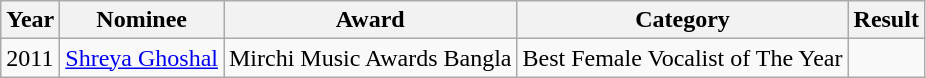<table class="wikitable sortable">
<tr>
<th>Year</th>
<th>Nominee</th>
<th>Award</th>
<th>Category</th>
<th>Result</th>
</tr>
<tr>
<td>2011</td>
<td><a href='#'>Shreya Ghoshal</a></td>
<td>Mirchi Music Awards Bangla</td>
<td>Best Female Vocalist of The Year</td>
<td></td>
</tr>
</table>
